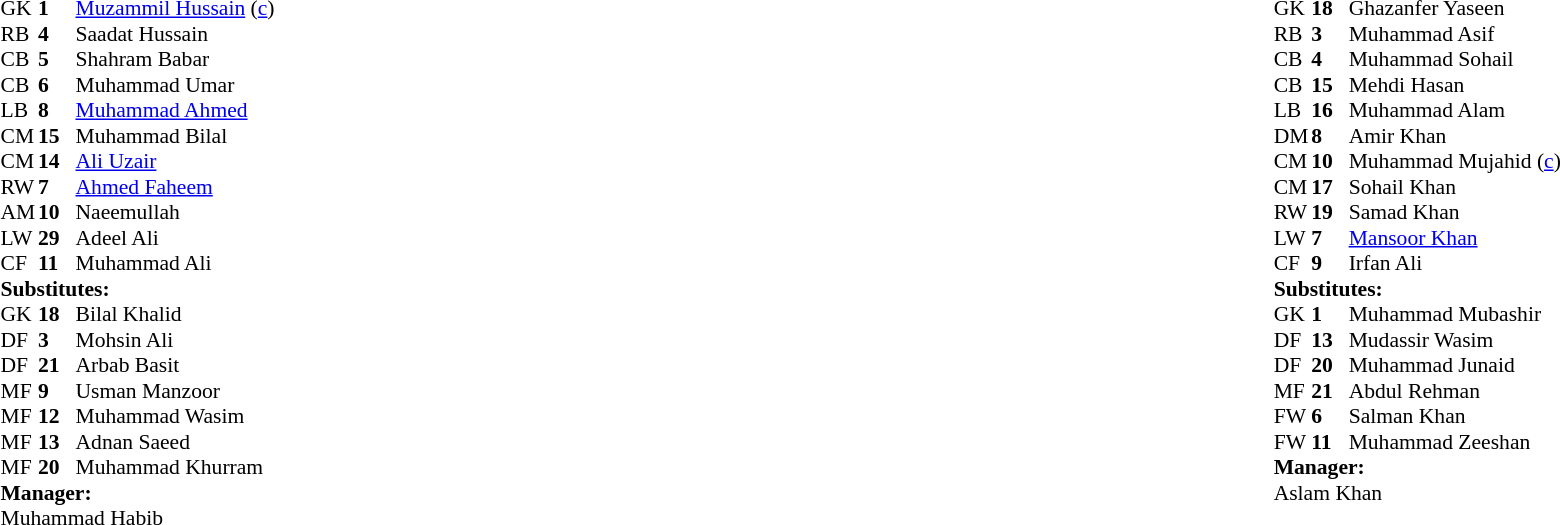<table style="width:100%">
<tr>
<td style="vertical-align:top; width:50%"><br><table style="font-size: 90%" cellspacing="0" cellpadding="0">
<tr>
<th width=25></th>
<th width=25></th>
</tr>
<tr>
<td>GK</td>
<td><strong>1</strong></td>
<td> <a href='#'>Muzammil Hussain</a> (<a href='#'>c</a>)</td>
</tr>
<tr>
<td>RB</td>
<td><strong>4</strong></td>
<td> Saadat Hussain</td>
</tr>
<tr>
<td>CB</td>
<td><strong>5</strong></td>
<td> Shahram Babar</td>
</tr>
<tr>
<td>CB</td>
<td><strong>6</strong></td>
<td> Muhammad Umar</td>
</tr>
<tr>
<td>LB</td>
<td><strong>8</strong></td>
<td> <a href='#'>Muhammad Ahmed</a></td>
<td></td>
<td></td>
</tr>
<tr>
<td>CM</td>
<td><strong>15</strong></td>
<td> Muhammad Bilal</td>
</tr>
<tr>
<td>CM</td>
<td><strong>14</strong></td>
<td> <a href='#'>Ali Uzair</a></td>
</tr>
<tr>
<td>RW</td>
<td><strong>7</strong></td>
<td> <a href='#'>Ahmed Faheem</a></td>
<td></td>
</tr>
<tr>
<td>AM</td>
<td><strong>10</strong></td>
<td> Naeemullah</td>
</tr>
<tr>
<td>LW</td>
<td><strong>29</strong></td>
<td> Adeel Ali</td>
</tr>
<tr>
<td>CF</td>
<td><strong>11</strong></td>
<td> Muhammad Ali</td>
</tr>
<tr>
<td colspan=3><strong>Substitutes:</strong></td>
</tr>
<tr>
<td>GK</td>
<td><strong>18</strong></td>
<td> Bilal Khalid</td>
</tr>
<tr>
<td>DF</td>
<td><strong>3</strong></td>
<td> Mohsin Ali</td>
</tr>
<tr>
<td>DF</td>
<td><strong>21</strong></td>
<td> Arbab Basit</td>
</tr>
<tr>
<td>MF</td>
<td><strong>9</strong></td>
<td> Usman Manzoor</td>
<td></td>
<td></td>
</tr>
<tr>
<td>MF</td>
<td><strong>12</strong></td>
<td> Muhammad Wasim</td>
</tr>
<tr>
<td>MF</td>
<td><strong>13</strong></td>
<td> Adnan Saeed</td>
</tr>
<tr>
<td>MF</td>
<td><strong>20</strong></td>
<td> Muhammad Khurram</td>
<td></td>
<td></td>
</tr>
<tr>
<td colspan=3><strong>Manager:</strong></td>
</tr>
<tr>
<td colspan=4> Muhammad Habib</td>
</tr>
</table>
</td>
<td style="vertical-align:top; width:50%"><br><table cellspacing="0" cellpadding="0" style="font-size:90%; margin:auto">
<tr>
<th width=25></th>
<th width=25></th>
</tr>
<tr>
<td>GK</td>
<td><strong>18</strong></td>
<td> Ghazanfer Yaseen</td>
</tr>
<tr>
<td>RB</td>
<td><strong>3</strong></td>
<td> Muhammad Asif</td>
</tr>
<tr>
<td>CB</td>
<td><strong>4</strong></td>
<td> Muhammad Sohail</td>
</tr>
<tr>
<td>CB</td>
<td><strong>15</strong></td>
<td> Mehdi Hasan</td>
</tr>
<tr>
<td>LB</td>
<td><strong>16</strong></td>
<td> Muhammad Alam</td>
<td></td>
</tr>
<tr>
<td>DM</td>
<td><strong>8</strong></td>
<td> Amir Khan</td>
<td></td>
<td></td>
</tr>
<tr>
<td>CM</td>
<td><strong>10</strong></td>
<td> Muhammad Mujahid (<a href='#'>c</a>)</td>
<td></td>
</tr>
<tr>
<td>CM</td>
<td><strong>17</strong></td>
<td> Sohail Khan</td>
<td></td>
</tr>
<tr>
<td>RW</td>
<td><strong>19</strong></td>
<td> Samad Khan</td>
<td></td>
<td></td>
</tr>
<tr>
<td>LW</td>
<td><strong>7</strong></td>
<td> <a href='#'>Mansoor Khan</a></td>
</tr>
<tr>
<td>CF</td>
<td><strong>9</strong></td>
<td> Irfan Ali</td>
</tr>
<tr>
<td colspan=3><strong>Substitutes:</strong></td>
</tr>
<tr>
<td>GK</td>
<td><strong>1</strong></td>
<td> Muhammad Mubashir</td>
</tr>
<tr>
<td>DF</td>
<td><strong>13</strong></td>
<td> Mudassir Wasim</td>
</tr>
<tr>
<td>DF</td>
<td><strong>20</strong></td>
<td> Muhammad Junaid</td>
</tr>
<tr>
<td>MF</td>
<td><strong>21</strong></td>
<td> Abdul Rehman</td>
</tr>
<tr>
<td>FW</td>
<td><strong>6</strong></td>
<td> Salman Khan</td>
</tr>
<tr>
<td>FW</td>
<td><strong>11</strong></td>
<td> Muhammad Zeeshan</td>
</tr>
<tr>
<td colspan=3><strong>Manager:</strong></td>
</tr>
<tr>
<td colspan=4> Aslam Khan</td>
</tr>
</table>
</td>
</tr>
</table>
